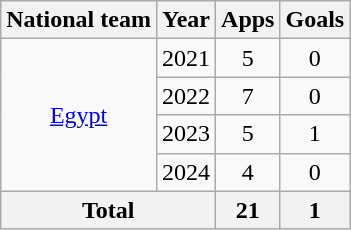<table class = "wikitable" style = "text-align:center">
<tr>
<th>National team</th>
<th>Year</th>
<th>Apps</th>
<th>Goals</th>
</tr>
<tr>
<td rowspan="4"><a href='#'>Egypt</a></td>
<td>2021</td>
<td>5</td>
<td>0</td>
</tr>
<tr>
<td>2022</td>
<td>7</td>
<td>0</td>
</tr>
<tr>
<td>2023</td>
<td>5</td>
<td>1</td>
</tr>
<tr>
<td>2024</td>
<td>4</td>
<td>0</td>
</tr>
<tr>
<th colspan="2">Total</th>
<th>21</th>
<th>1</th>
</tr>
</table>
